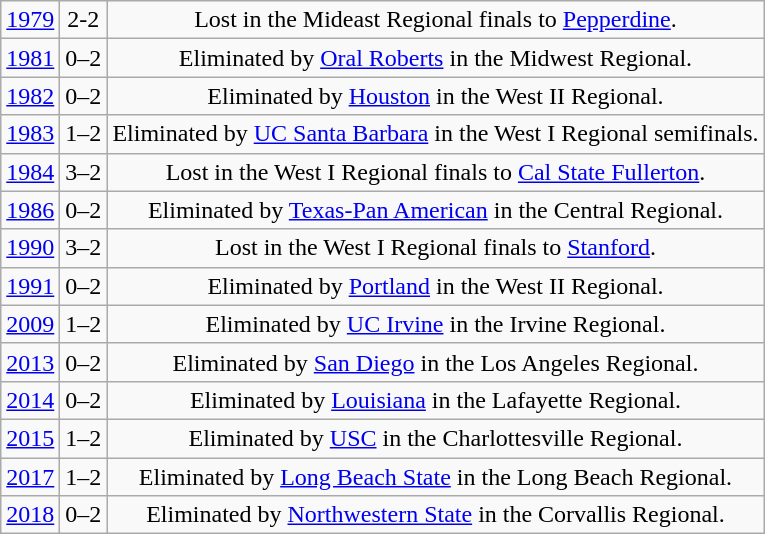<table class="wikitable">
<tr align="center">
<td><a href='#'>1979</a></td>
<td>2-2</td>
<td>Lost in the Mideast Regional finals to <a href='#'>Pepperdine</a>.</td>
</tr>
<tr align="center">
<td><a href='#'>1981</a></td>
<td>0–2</td>
<td>Eliminated by <a href='#'>Oral Roberts</a> in the Midwest Regional.</td>
</tr>
<tr align="center">
<td><a href='#'>1982</a></td>
<td>0–2</td>
<td>Eliminated by <a href='#'>Houston</a> in the West II Regional.</td>
</tr>
<tr align="center">
<td><a href='#'>1983</a></td>
<td>1–2</td>
<td>Eliminated by <a href='#'>UC Santa Barbara</a> in the West I Regional semifinals.</td>
</tr>
<tr align="center">
<td><a href='#'>1984</a></td>
<td>3–2</td>
<td>Lost in the West I Regional finals to <a href='#'>Cal State Fullerton</a>.</td>
</tr>
<tr align="center">
<td><a href='#'>1986</a></td>
<td>0–2</td>
<td>Eliminated by <a href='#'>Texas-Pan American</a> in the Central Regional.</td>
</tr>
<tr align="center">
<td><a href='#'>1990</a></td>
<td>3–2</td>
<td>Lost in the West I Regional finals to <a href='#'>Stanford</a>.</td>
</tr>
<tr align="center">
<td><a href='#'>1991</a></td>
<td>0–2</td>
<td>Eliminated by <a href='#'>Portland</a> in the West II Regional.</td>
</tr>
<tr align="center">
<td><a href='#'>2009</a></td>
<td>1–2</td>
<td>Eliminated by <a href='#'>UC Irvine</a> in the Irvine Regional.</td>
</tr>
<tr align="center">
<td><a href='#'>2013</a></td>
<td>0–2</td>
<td>Eliminated by <a href='#'>San Diego</a> in the Los Angeles Regional.</td>
</tr>
<tr align="center">
<td><a href='#'>2014</a></td>
<td>0–2</td>
<td>Eliminated by <a href='#'>Louisiana</a> in the Lafayette Regional.</td>
</tr>
<tr align="center">
<td><a href='#'>2015</a></td>
<td>1–2</td>
<td>Eliminated by <a href='#'>USC</a> in the Charlottesville Regional.</td>
</tr>
<tr align="center">
<td><a href='#'>2017</a></td>
<td>1–2</td>
<td>Eliminated by <a href='#'>Long Beach State</a> in the Long Beach Regional.</td>
</tr>
<tr align="center">
<td><a href='#'>2018</a></td>
<td>0–2</td>
<td>Eliminated by <a href='#'>Northwestern State</a> in the Corvallis Regional.</td>
</tr>
</table>
